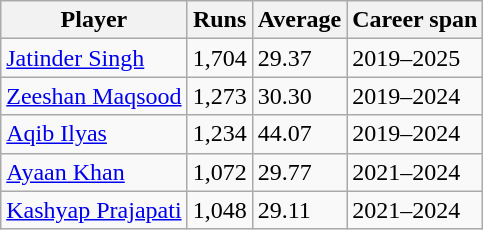<table class="wikitable">
<tr>
<th>Player</th>
<th>Runs</th>
<th>Average</th>
<th>Career span</th>
</tr>
<tr>
<td><a href='#'>Jatinder Singh</a></td>
<td>1,704</td>
<td>29.37</td>
<td>2019–2025</td>
</tr>
<tr>
<td><a href='#'>Zeeshan Maqsood</a></td>
<td>1,273</td>
<td>30.30</td>
<td>2019–2024</td>
</tr>
<tr>
<td><a href='#'>Aqib Ilyas</a></td>
<td>1,234</td>
<td>44.07</td>
<td>2019–2024</td>
</tr>
<tr>
<td><a href='#'>Ayaan Khan</a></td>
<td>1,072</td>
<td>29.77</td>
<td>2021–2024</td>
</tr>
<tr>
<td><a href='#'>Kashyap Prajapati</a></td>
<td>1,048</td>
<td>29.11</td>
<td>2021–2024</td>
</tr>
</table>
